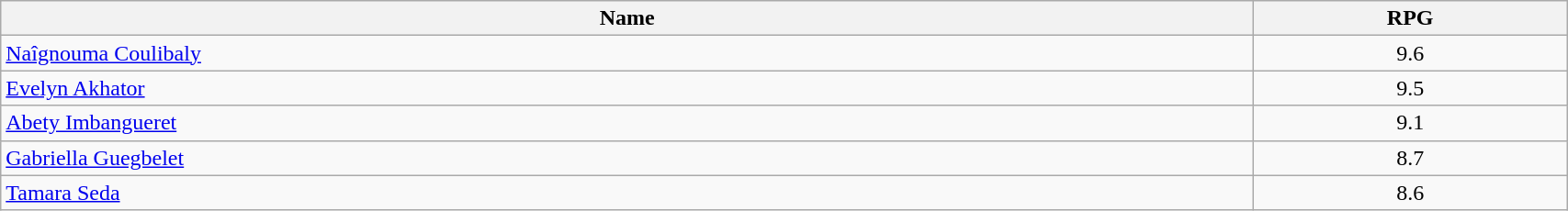<table class=wikitable width="90%">
<tr>
<th width="80%">Name</th>
<th width="20%">RPG</th>
</tr>
<tr>
<td> <a href='#'>Naîgnouma Coulibaly</a></td>
<td align=center>9.6</td>
</tr>
<tr>
<td> <a href='#'>Evelyn Akhator</a></td>
<td align=center>9.5</td>
</tr>
<tr>
<td> <a href='#'>Abety Imbangueret</a></td>
<td align=center>9.1</td>
</tr>
<tr>
<td> <a href='#'>Gabriella Guegbelet</a></td>
<td align=center>8.7</td>
</tr>
<tr>
<td> <a href='#'>Tamara Seda</a></td>
<td align=center>8.6</td>
</tr>
</table>
